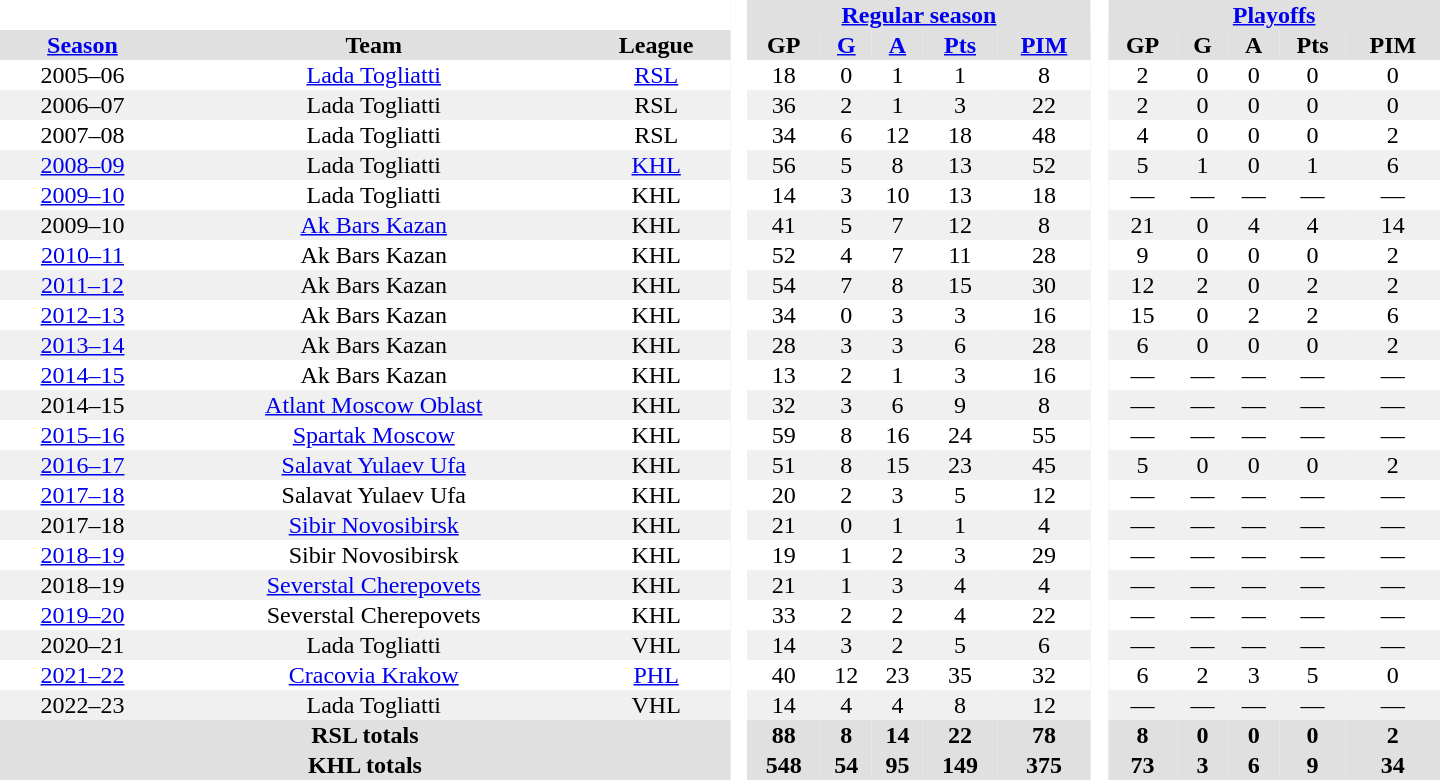<table border="0" cellpadding="1" cellspacing="0" style="text-align:center; width:60em;">
<tr style="background:#e0e0e0;">
<th colspan="3"  bgcolor="#ffffff"> </th>
<th rowspan="99" bgcolor="#ffffff"> </th>
<th colspan="5"><a href='#'>Regular season</a></th>
<th rowspan="99" bgcolor="#ffffff"> </th>
<th colspan="5"><a href='#'>Playoffs</a></th>
</tr>
<tr style="background:#e0e0e0;">
<th><a href='#'>Season</a></th>
<th>Team</th>
<th>League</th>
<th>GP</th>
<th><a href='#'>G</a></th>
<th><a href='#'>A</a></th>
<th><a href='#'>Pts</a></th>
<th><a href='#'>PIM</a></th>
<th>GP</th>
<th>G</th>
<th>A</th>
<th>Pts</th>
<th>PIM</th>
</tr>
<tr align="center">
<td>2005–06</td>
<td><a href='#'>Lada Togliatti</a></td>
<td><a href='#'>RSL</a></td>
<td>18</td>
<td>0</td>
<td>1</td>
<td>1</td>
<td>8</td>
<td>2</td>
<td>0</td>
<td>0</td>
<td>0</td>
<td>0</td>
</tr>
<tr align="center" bgcolor="#f0f0f0">
<td>2006–07</td>
<td>Lada Togliatti</td>
<td>RSL</td>
<td>36</td>
<td>2</td>
<td>1</td>
<td>3</td>
<td>22</td>
<td>2</td>
<td>0</td>
<td>0</td>
<td>0</td>
<td>0</td>
</tr>
<tr align="center">
<td>2007–08</td>
<td>Lada Togliatti</td>
<td>RSL</td>
<td>34</td>
<td>6</td>
<td>12</td>
<td>18</td>
<td>48</td>
<td>4</td>
<td>0</td>
<td>0</td>
<td>0</td>
<td>2</td>
</tr>
<tr align="center"  bgcolor="#f0f0f0">
<td><a href='#'>2008–09</a></td>
<td>Lada Togliatti</td>
<td><a href='#'>KHL</a></td>
<td>56</td>
<td>5</td>
<td>8</td>
<td>13</td>
<td>52</td>
<td>5</td>
<td>1</td>
<td>0</td>
<td>1</td>
<td>6</td>
</tr>
<tr align="center">
<td><a href='#'>2009–10</a></td>
<td>Lada Togliatti</td>
<td>KHL</td>
<td>14</td>
<td>3</td>
<td>10</td>
<td>13</td>
<td>18</td>
<td>—</td>
<td>—</td>
<td>—</td>
<td>—</td>
<td>—</td>
</tr>
<tr align="center"  bgcolor="#f0f0f0">
<td>2009–10</td>
<td><a href='#'>Ak Bars Kazan</a></td>
<td>KHL</td>
<td>41</td>
<td>5</td>
<td>7</td>
<td>12</td>
<td>8</td>
<td>21</td>
<td>0</td>
<td>4</td>
<td>4</td>
<td>14</td>
</tr>
<tr align="center">
<td><a href='#'>2010–11</a></td>
<td>Ak Bars Kazan</td>
<td>KHL</td>
<td>52</td>
<td>4</td>
<td>7</td>
<td>11</td>
<td>28</td>
<td>9</td>
<td>0</td>
<td>0</td>
<td>0</td>
<td>2</td>
</tr>
<tr align="center"  bgcolor="#f0f0f0">
<td><a href='#'>2011–12</a></td>
<td>Ak Bars Kazan</td>
<td>KHL</td>
<td>54</td>
<td>7</td>
<td>8</td>
<td>15</td>
<td>30</td>
<td>12</td>
<td>2</td>
<td>0</td>
<td>2</td>
<td>2</td>
</tr>
<tr align="center">
<td><a href='#'>2012–13</a></td>
<td>Ak Bars Kazan</td>
<td>KHL</td>
<td>34</td>
<td>0</td>
<td>3</td>
<td>3</td>
<td>16</td>
<td>15</td>
<td>0</td>
<td>2</td>
<td>2</td>
<td>6</td>
</tr>
<tr align="center"  bgcolor="#f0f0f0">
<td><a href='#'>2013–14</a></td>
<td>Ak Bars Kazan</td>
<td>KHL</td>
<td>28</td>
<td>3</td>
<td>3</td>
<td>6</td>
<td>28</td>
<td>6</td>
<td>0</td>
<td>0</td>
<td>0</td>
<td>2</td>
</tr>
<tr align="center">
<td><a href='#'>2014–15</a></td>
<td>Ak Bars Kazan</td>
<td>KHL</td>
<td>13</td>
<td>2</td>
<td>1</td>
<td>3</td>
<td>16</td>
<td>—</td>
<td>—</td>
<td>—</td>
<td>—</td>
<td>—</td>
</tr>
<tr align="center" bgcolor="#f0f0f0">
<td>2014–15</td>
<td><a href='#'>Atlant Moscow Oblast</a></td>
<td>KHL</td>
<td>32</td>
<td>3</td>
<td>6</td>
<td>9</td>
<td>8</td>
<td>—</td>
<td>—</td>
<td>—</td>
<td>—</td>
<td>—</td>
</tr>
<tr align="center">
<td><a href='#'>2015–16</a></td>
<td><a href='#'>Spartak Moscow</a></td>
<td>KHL</td>
<td>59</td>
<td>8</td>
<td>16</td>
<td>24</td>
<td>55</td>
<td>—</td>
<td>—</td>
<td>—</td>
<td>—</td>
<td>—</td>
</tr>
<tr align="center" bgcolor="#f0f0f0">
<td><a href='#'>2016–17</a></td>
<td><a href='#'>Salavat Yulaev Ufa</a></td>
<td>KHL</td>
<td>51</td>
<td>8</td>
<td>15</td>
<td>23</td>
<td>45</td>
<td>5</td>
<td>0</td>
<td>0</td>
<td>0</td>
<td>2</td>
</tr>
<tr align="center">
<td><a href='#'>2017–18</a></td>
<td>Salavat Yulaev Ufa</td>
<td>KHL</td>
<td>20</td>
<td>2</td>
<td>3</td>
<td>5</td>
<td>12</td>
<td>—</td>
<td>—</td>
<td>—</td>
<td>—</td>
<td>—</td>
</tr>
<tr align="center" bgcolor="#f0f0f0">
<td>2017–18</td>
<td><a href='#'>Sibir Novosibirsk</a></td>
<td>KHL</td>
<td>21</td>
<td>0</td>
<td>1</td>
<td>1</td>
<td>4</td>
<td>—</td>
<td>—</td>
<td>—</td>
<td>—</td>
<td>—</td>
</tr>
<tr align="center">
<td><a href='#'>2018–19</a></td>
<td>Sibir Novosibirsk</td>
<td>KHL</td>
<td>19</td>
<td>1</td>
<td>2</td>
<td>3</td>
<td>29</td>
<td>—</td>
<td>—</td>
<td>—</td>
<td>—</td>
<td>—</td>
</tr>
<tr align="center" bgcolor="#f0f0f0">
<td>2018–19</td>
<td><a href='#'>Severstal Cherepovets</a></td>
<td>KHL</td>
<td>21</td>
<td>1</td>
<td>3</td>
<td>4</td>
<td>4</td>
<td>—</td>
<td>—</td>
<td>—</td>
<td>—</td>
<td>—</td>
</tr>
<tr align="center">
<td><a href='#'>2019–20</a></td>
<td>Severstal Cherepovets</td>
<td>KHL</td>
<td>33</td>
<td>2</td>
<td>2</td>
<td>4</td>
<td>22</td>
<td>—</td>
<td>—</td>
<td>—</td>
<td>—</td>
<td>—</td>
</tr>
<tr align="center" bgcolor="#f0f0f0">
<td>2020–21</td>
<td>Lada Togliatti</td>
<td>VHL</td>
<td>14</td>
<td>3</td>
<td>2</td>
<td>5</td>
<td>6</td>
<td>—</td>
<td>—</td>
<td>—</td>
<td>—</td>
<td>—</td>
</tr>
<tr align="center">
<td><a href='#'>2021–22</a></td>
<td><a href='#'>Cracovia Krakow</a></td>
<td><a href='#'>PHL</a></td>
<td>40</td>
<td>12</td>
<td>23</td>
<td>35</td>
<td>32</td>
<td>6</td>
<td>2</td>
<td>3</td>
<td>5</td>
<td>0</td>
</tr>
<tr align="center" bgcolor="#f0f0f0">
<td>2022–23</td>
<td>Lada Togliatti</td>
<td>VHL</td>
<td>14</td>
<td>4</td>
<td>4</td>
<td>8</td>
<td>12</td>
<td>—</td>
<td>—</td>
<td>—</td>
<td>—</td>
<td>—</td>
</tr>
<tr bgcolor="#e0e0e0">
<th colspan="3">RSL totals</th>
<th>88</th>
<th>8</th>
<th>14</th>
<th>22</th>
<th>78</th>
<th>8</th>
<th>0</th>
<th>0</th>
<th>0</th>
<th>2</th>
</tr>
<tr bgcolor="#e0e0e0">
<th colspan="3">KHL totals</th>
<th>548</th>
<th>54</th>
<th>95</th>
<th>149</th>
<th>375</th>
<th>73</th>
<th>3</th>
<th>6</th>
<th>9</th>
<th>34</th>
</tr>
</table>
